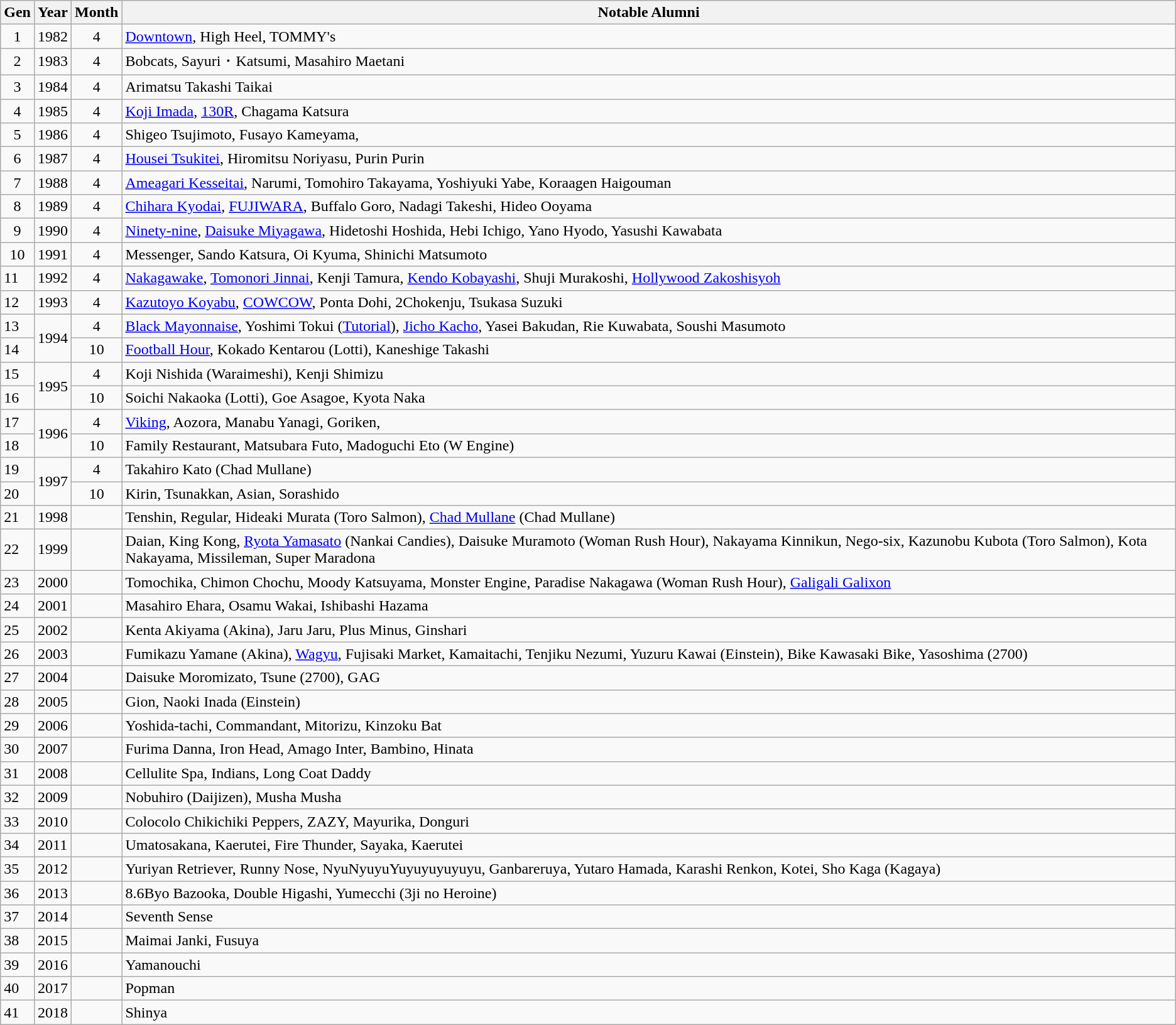<table class="wikitable">
<tr>
<th>Gen</th>
<th>Year</th>
<th>Month</th>
<th>Notable Alumni</th>
</tr>
<tr>
<td style="text-align: center;">1</td>
<td>1982</td>
<td style="text-align: center;">4</td>
<td><a href='#'>Downtown</a>, High Heel, TOMMY's</td>
</tr>
<tr>
<td style="text-align: center;">2</td>
<td>1983</td>
<td style="text-align: center;">4</td>
<td>Bobcats, Sayuri・Katsumi, Masahiro Maetani</td>
</tr>
<tr>
<td style="text-align: center;">3</td>
<td>1984</td>
<td style="text-align: center;">4</td>
<td>Arimatsu Takashi Taikai</td>
</tr>
<tr>
<td style="text-align: center;">4</td>
<td>1985</td>
<td style="text-align: center;">4</td>
<td><a href='#'>Koji Imada</a>, <a href='#'>130R</a>, Chagama Katsura</td>
</tr>
<tr>
<td style="text-align: center;">5</td>
<td>1986</td>
<td style="text-align: center;">4</td>
<td>Shigeo Tsujimoto, Fusayo Kameyama,</td>
</tr>
<tr>
<td style="text-align: center;">6</td>
<td>1987</td>
<td style="text-align: center;">4</td>
<td><a href='#'>Housei Tsukitei</a>, Hiromitsu Noriyasu, Purin Purin</td>
</tr>
<tr>
<td style="text-align: center;">7</td>
<td>1988</td>
<td style="text-align: center;">4</td>
<td><a href='#'>Ameagari Kesseitai</a>, Narumi, Tomohiro Takayama, Yoshiyuki Yabe, Koraagen Haigouman</td>
</tr>
<tr>
<td style="text-align: center;">8</td>
<td>1989</td>
<td style="text-align: center;">4</td>
<td><a href='#'>Chihara Kyodai</a>, <a href='#'>FUJIWARA</a>, Buffalo Goro, Nadagi Takeshi, Hideo Ooyama</td>
</tr>
<tr>
<td style="text-align: center;">9</td>
<td>1990</td>
<td style="text-align: center;">4</td>
<td><a href='#'>Ninety-nine</a>, <a href='#'>Daisuke Miyagawa</a>, Hidetoshi Hoshida, Hebi Ichigo, Yano Hyodo, Yasushi Kawabata</td>
</tr>
<tr>
<td style="text-align: center;">10</td>
<td>1991</td>
<td style="text-align: center;">4</td>
<td>Messenger, Sando Katsura, Oi Kyuma, Shinichi Matsumoto</td>
</tr>
<tr>
<td>11</td>
<td>1992</td>
<td style="text-align: center;">4</td>
<td><a href='#'>Nakagawake</a>, <a href='#'>Tomonori Jinnai</a>, Kenji Tamura, <a href='#'>Kendo Kobayashi</a>, Shuji Murakoshi, <a href='#'>Hollywood Zakoshisyoh</a></td>
</tr>
<tr>
<td>12</td>
<td>1993</td>
<td style="text-align: center;">4</td>
<td><a href='#'>Kazutoyo Koyabu</a>, <a href='#'>COWCOW</a>, Ponta Dohi, 2Chokenju, Tsukasa Suzuki</td>
</tr>
<tr>
<td>13</td>
<td rowspan="2">1994</td>
<td style="text-align: center;">4</td>
<td><a href='#'>Black Mayonnaise</a>, Yoshimi Tokui (<a href='#'>Tutorial</a>), <a href='#'>Jicho Kacho</a>, Yasei Bakudan, Rie Kuwabata, Soushi Masumoto</td>
</tr>
<tr>
<td>14</td>
<td style="text-align: center;">10</td>
<td><a href='#'>Football Hour</a>, Kokado Kentarou (Lotti), Kaneshige Takashi</td>
</tr>
<tr>
<td>15</td>
<td rowspan="2">1995</td>
<td style="text-align: center;">4</td>
<td>Koji Nishida (Waraimeshi), Kenji Shimizu</td>
</tr>
<tr>
<td>16</td>
<td style="text-align: center;">10</td>
<td>Soichi Nakaoka (Lotti), Goe Asagoe, Kyota Naka</td>
</tr>
<tr>
<td>17</td>
<td rowspan="2">1996</td>
<td style="text-align: center;">4</td>
<td><a href='#'>Viking</a>, Aozora, Manabu Yanagi, Goriken,</td>
</tr>
<tr>
<td>18</td>
<td style="text-align: center;">10</td>
<td>Family Restaurant, Matsubara Futo, Madoguchi Eto (W Engine)</td>
</tr>
<tr>
<td>19</td>
<td rowspan="2">1997</td>
<td style="text-align: center;">4</td>
<td>Takahiro Kato (Chad Mullane)</td>
</tr>
<tr>
<td>20</td>
<td style="text-align: center;">10</td>
<td>Kirin, Tsunakkan, Asian, Sorashido</td>
</tr>
<tr>
<td>21</td>
<td>1998</td>
<td></td>
<td>Tenshin, Regular, Hideaki Murata (Toro Salmon), <a href='#'>Chad Mullane</a> (Chad Mullane)</td>
</tr>
<tr>
<td>22</td>
<td>1999</td>
<td></td>
<td>Daian, King Kong, <a href='#'>Ryota Yamasato</a> (Nankai Candies), Daisuke Muramoto (Woman Rush Hour), Nakayama Kinnikun, Nego-six, Kazunobu Kubota (Toro Salmon), Kota Nakayama, Missileman, Super Maradona</td>
</tr>
<tr>
<td>23</td>
<td>2000</td>
<td></td>
<td>Tomochika, Chimon Chochu, Moody Katsuyama, Monster Engine, Paradise Nakagawa (Woman Rush Hour), <a href='#'>Galigali Galixon</a></td>
</tr>
<tr>
<td>24</td>
<td>2001</td>
<td></td>
<td>Masahiro Ehara, Osamu Wakai, Ishibashi Hazama</td>
</tr>
<tr>
<td>25</td>
<td>2002</td>
<td></td>
<td>Kenta Akiyama (Akina), Jaru Jaru, Plus Minus, Ginshari</td>
</tr>
<tr>
<td>26</td>
<td>2003</td>
<td></td>
<td>Fumikazu Yamane (Akina), <a href='#'>Wagyu</a>, Fujisaki Market, Kamaitachi, Tenjiku Nezumi, Yuzuru Kawai (Einstein), Bike Kawasaki Bike, Yasoshima (2700)</td>
</tr>
<tr>
<td>27</td>
<td>2004</td>
<td></td>
<td>Daisuke Moromizato, Tsune (2700), GAG</td>
</tr>
<tr>
<td>28</td>
<td>2005</td>
<td></td>
<td>Gion, Naoki Inada (Einstein)</td>
</tr>
<tr>
<td>29</td>
<td>2006</td>
<td></td>
<td>Yoshida-tachi, Commandant, Mitorizu, Kinzoku Bat</td>
</tr>
<tr>
<td>30</td>
<td>2007</td>
<td></td>
<td>Furima Danna, Iron Head, Amago Inter, Bambino, Hinata</td>
</tr>
<tr>
<td>31</td>
<td>2008</td>
<td></td>
<td>Cellulite Spa, Indians, Long Coat Daddy</td>
</tr>
<tr>
<td>32</td>
<td>2009</td>
<td></td>
<td>Nobuhiro (Daijizen), Musha Musha</td>
</tr>
<tr>
<td>33</td>
<td>2010</td>
<td></td>
<td>Colocolo Chikichiki Peppers, ZAZY, Mayurika, Donguri</td>
</tr>
<tr>
<td>34</td>
<td>2011</td>
<td></td>
<td>Umatosakana, Kaerutei, Fire Thunder, Sayaka, Kaerutei</td>
</tr>
<tr>
<td>35</td>
<td>2012</td>
<td></td>
<td>Yuriyan Retriever, Runny Nose, NyuNyuyuYuyuyuyuyuyu, Ganbareruya, Yutaro Hamada, Karashi Renkon, Kotei, Sho Kaga (Kagaya)</td>
</tr>
<tr>
<td>36</td>
<td>2013</td>
<td></td>
<td>8.6Byo Bazooka, Double Higashi, Yumecchi (3ji no Heroine)</td>
</tr>
<tr>
<td>37</td>
<td>2014</td>
<td></td>
<td>Seventh Sense</td>
</tr>
<tr>
<td>38</td>
<td>2015</td>
<td></td>
<td>Maimai Janki, Fusuya</td>
</tr>
<tr>
<td>39</td>
<td>2016</td>
<td></td>
<td>Yamanouchi</td>
</tr>
<tr>
<td>40</td>
<td>2017</td>
<td></td>
<td>Popman</td>
</tr>
<tr>
<td>41</td>
<td>2018</td>
<td></td>
<td>Shinya</td>
</tr>
</table>
